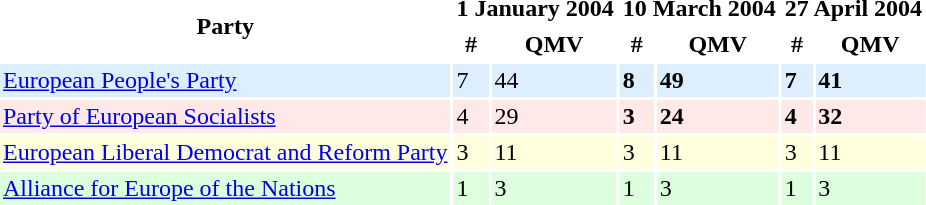<table border=0 cellpadding=2 cellspacing=2>
<tr ----bgcolor=lightgrey>
<th rowspan=2>Party</th>
<th colspan=2>1 January 2004</th>
<th colspan=2>10 March 2004</th>
<th colspan=2>27 April 2004</th>
</tr>
<tr ----bgcolor=lightgrey>
<th>#</th>
<th>QMV</th>
<th>#</th>
<th>QMV</th>
<th>#</th>
<th>QMV</th>
</tr>
<tr ---- bgcolor=#DDEEFF>
<td><a href='#'>European People's Party</a></td>
<td>7</td>
<td>44</td>
<td><strong>8</strong></td>
<td><strong>49</strong></td>
<td><strong>7</strong></td>
<td><strong>41</strong></td>
</tr>
<tr ---- bgcolor=#FFE8E8>
<td><a href='#'>Party of European Socialists</a></td>
<td>4</td>
<td>29</td>
<td><strong>3</strong></td>
<td><strong>24</strong></td>
<td><strong>4</strong></td>
<td><strong>32</strong></td>
</tr>
<tr ---- bgcolor=#FFFFDD>
<td><a href='#'>European Liberal Democrat and Reform Party</a></td>
<td>3</td>
<td>11</td>
<td>3</td>
<td>11</td>
<td>3</td>
<td>11</td>
</tr>
<tr ---- bgcolor=#DDFFDD>
<td><a href='#'>Alliance for Europe of the Nations</a></td>
<td>1</td>
<td>3</td>
<td>1</td>
<td>3</td>
<td>1</td>
<td>3</td>
</tr>
</table>
